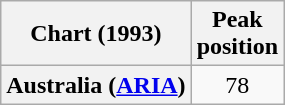<table class="wikitable plainrowheaders" style="text-align:center">
<tr>
<th>Chart (1993)</th>
<th>Peak<br>position</th>
</tr>
<tr>
<th scope="row">Australia (<a href='#'>ARIA</a>)</th>
<td>78</td>
</tr>
</table>
